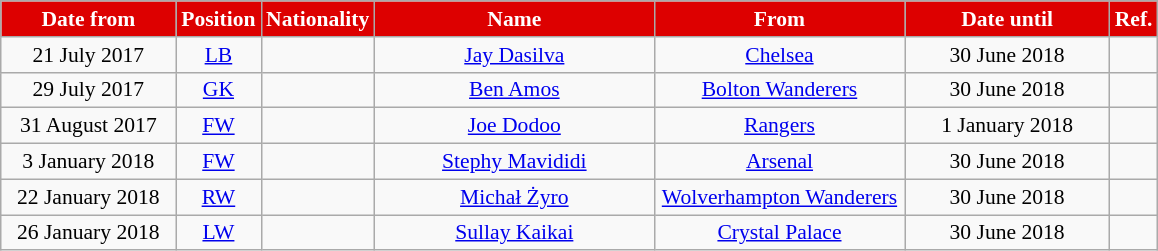<table class="wikitable"  style="text-align:center; font-size:90%; ">
<tr>
<th style="background:#DD0000; color:white; width:110px;">Date from</th>
<th style="background:#DD0000; color:white; width:50px;">Position</th>
<th style="background:#DD0000; color:white; width:50px;">Nationality</th>
<th style="background:#DD0000; color:white; width:180px;">Name</th>
<th style="background:#DD0000; color:white; width:160px;">From</th>
<th style="background:#DD0000; color:white; width:130px;">Date until</th>
<th style="background:#DD0000; color:white; width:25px;">Ref.</th>
</tr>
<tr>
<td>21 July 2017</td>
<td><a href='#'>LB</a></td>
<td></td>
<td><a href='#'>Jay Dasilva</a></td>
<td><a href='#'>Chelsea</a></td>
<td>30 June 2018</td>
<td></td>
</tr>
<tr>
<td>29 July 2017</td>
<td><a href='#'>GK</a></td>
<td></td>
<td><a href='#'>Ben Amos</a></td>
<td><a href='#'>Bolton Wanderers</a></td>
<td>30 June 2018</td>
<td></td>
</tr>
<tr>
<td>31 August 2017</td>
<td><a href='#'>FW</a></td>
<td></td>
<td><a href='#'>Joe Dodoo</a></td>
<td><a href='#'>Rangers</a></td>
<td>1 January 2018</td>
<td></td>
</tr>
<tr>
<td>3 January 2018</td>
<td><a href='#'>FW</a></td>
<td></td>
<td><a href='#'>Stephy Mavididi</a></td>
<td><a href='#'>Arsenal</a></td>
<td>30 June 2018</td>
<td></td>
</tr>
<tr>
<td>22 January 2018</td>
<td><a href='#'>RW</a></td>
<td></td>
<td><a href='#'>Michał Żyro</a></td>
<td><a href='#'>Wolverhampton Wanderers</a></td>
<td>30 June 2018</td>
<td></td>
</tr>
<tr>
<td>26 January 2018</td>
<td><a href='#'>LW</a></td>
<td></td>
<td><a href='#'>Sullay Kaikai</a></td>
<td><a href='#'>Crystal Palace</a></td>
<td>30 June 2018</td>
<td></td>
</tr>
</table>
